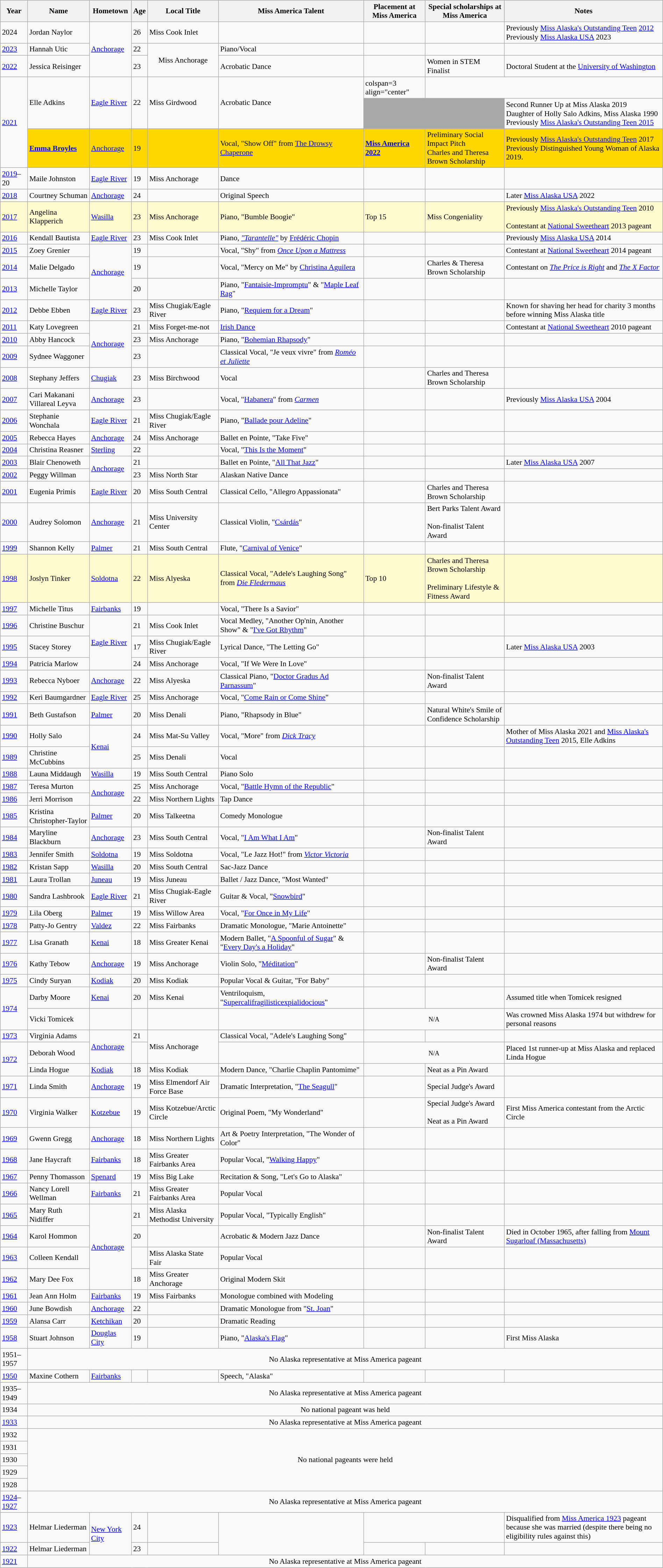<table class="wikitable" style="width:100%; font-size:90%;">
<tr>
<th>Year</th>
<th>Name</th>
<th>Hometown</th>
<th>Age</th>
<th>Local Title</th>
<th>Miss America Talent</th>
<th>Placement at Miss America</th>
<th>Special scholarships at Miss America</th>
<th>Notes</th>
</tr>
<tr>
<td>2024</td>
<td>Jordan Naylor</td>
<td rowspan="3"><a href='#'>Anchorage</a></td>
<td>26</td>
<td>Miss Cook Inlet</td>
<td></td>
<td></td>
<td></td>
<td>Previously <a href='#'>Miss Alaska's Outstanding Teen</a> <a href='#'>2012</a><br>Previously <a href='#'>Miss Alaska USA</a> 2023</td>
</tr>
<tr>
<td><a href='#'>2023</a></td>
<td>Hannah Utic</td>
<td>22</td>
<td rowspan="2" align="center">Miss Anchorage</td>
<td>Piano/Vocal</td>
<td></td>
<td></td>
<td></td>
</tr>
<tr>
<td><a href='#'>2022</a></td>
<td>Jessica Reisinger</td>
<td>23</td>
<td>Acrobatic Dance</td>
<td></td>
<td>Women in STEM Finalist</td>
<td>Doctoral Student at the <a href='#'>University of Washington</a></td>
</tr>
<tr>
<td rowspan="3"><a href='#'>2021</a></td>
<td rowspan="2">Elle Adkins</td>
<td rowspan="2"><a href='#'>Eagle River</a></td>
<td rowspan="2">22</td>
<td rowspan="2">Miss Girdwood</td>
<td rowspan="2">Acrobatic Dance</td>
<td>colspan=3 align="center" </td>
</tr>
<tr>
<td colspan="2" bgcolor="darkgray"></td>
<td>Second Runner Up at Miss Alaska 2019<br>Daughter of Holly Salo Adkins, Miss Alaska 1990<br>Previously <a href='#'>Miss Alaska's Outstanding Teen 2015</a></td>
</tr>
<tr bgcolor="gold">
<td><strong><a href='#'>Emma Broyles</a></strong></td>
<td><a href='#'>Anchorage</a></td>
<td>19</td>
<td></td>
<td>Vocal, "Show Off" from <a href='#'>The Drowsy Chaperone</a></td>
<td><strong><a href='#'>Miss America 2022</a></strong></td>
<td>Preliminary Social Impact Pitch<br>Charles and Theresa Brown Scholarship</td>
<td>Previously <a href='#'>Miss Alaska's Outstanding Teen</a> 2017<br>Previously Distinguished Young Woman of Alaska 2019.</td>
</tr>
<tr>
<td><a href='#'>2019</a>–20</td>
<td>Maile Johnston</td>
<td><a href='#'>Eagle River</a></td>
<td>19</td>
<td>Miss Anchorage</td>
<td>Dance</td>
<td></td>
<td></td>
<td></td>
</tr>
<tr>
<td><a href='#'>2018</a></td>
<td>Courtney Schuman</td>
<td><a href='#'>Anchorage</a></td>
<td>24</td>
<td></td>
<td>Original Speech</td>
<td></td>
<td></td>
<td>Later <a href='#'>Miss Alaska USA</a> 2022</td>
</tr>
<tr style="background-color:#FFFACD;">
<td><a href='#'>2017</a></td>
<td>Angelina Klapperich</td>
<td><a href='#'>Wasilla</a></td>
<td>23</td>
<td>Miss Anchorage</td>
<td>Piano, "Bumble Boogie"</td>
<td>Top 15</td>
<td>Miss Congeniality</td>
<td>Previously <a href='#'>Miss Alaska's Outstanding Teen</a> 2010<br><br>Contestant at <a href='#'>National Sweetheart</a> 2013 pageant</td>
</tr>
<tr>
<td><a href='#'>2016</a></td>
<td>Kendall Bautista</td>
<td><a href='#'>Eagle River</a></td>
<td>23</td>
<td>Miss Cook Inlet</td>
<td>Piano, <em><a href='#'>"Tarantelle"</a></em> by <a href='#'>Frédéric Chopin</a></td>
<td></td>
<td></td>
<td>Previously <a href='#'>Miss Alaska USA</a> 2014</td>
</tr>
<tr>
<td><a href='#'>2015</a></td>
<td>Zoey Grenier</td>
<td rowspan=3><a href='#'>Anchorage</a></td>
<td>19</td>
<td></td>
<td>Vocal, "Shy" from <em><a href='#'>Once Upon a Mattress</a></em></td>
<td></td>
<td></td>
<td>Contestant at <a href='#'>National Sweetheart</a> 2014 pageant</td>
</tr>
<tr>
<td><a href='#'>2014</a></td>
<td>Malie Delgado</td>
<td>19</td>
<td></td>
<td>Vocal, "Mercy on Me" by <a href='#'>Christina Aguilera</a></td>
<td></td>
<td>Charles & Theresa Brown Scholarship</td>
<td>Contestant on <em><a href='#'>The Price is Right</a></em> and <em><a href='#'>The X Factor</a></em></td>
</tr>
<tr>
<td><a href='#'>2013</a></td>
<td>Michelle Taylor</td>
<td>20</td>
<td></td>
<td>Piano, "<a href='#'>Fantaisie-Impromptu</a>" & "<a href='#'>Maple Leaf Rag</a>"</td>
<td></td>
<td></td>
<td></td>
</tr>
<tr>
<td><a href='#'>2012</a></td>
<td>Debbe Ebben</td>
<td><a href='#'>Eagle River</a></td>
<td>23</td>
<td>Miss Chugiak/Eagle River</td>
<td>Piano, "<a href='#'>Requiem for a Dream</a>"</td>
<td></td>
<td></td>
<td>Known for shaving her head for charity 3 months before winning Miss Alaska title</td>
</tr>
<tr>
<td><a href='#'>2011</a></td>
<td>Katy Lovegreen</td>
<td rowspan=3><a href='#'>Anchorage</a></td>
<td>21</td>
<td>Miss Forget-me-not</td>
<td><a href='#'>Irish Dance</a></td>
<td></td>
<td></td>
<td>Contestant at <a href='#'>National Sweetheart</a> 2010 pageant</td>
</tr>
<tr>
<td><a href='#'>2010</a></td>
<td>Abby Hancock</td>
<td>23</td>
<td>Miss Anchorage</td>
<td>Piano, "<a href='#'>Bohemian Rhapsody</a>"</td>
<td></td>
<td></td>
<td></td>
</tr>
<tr>
<td><a href='#'>2009</a></td>
<td>Sydnee Waggoner</td>
<td>23</td>
<td></td>
<td>Classical Vocal, "Je veux vivre" from <em><a href='#'>Roméo et Juliette</a></em></td>
<td></td>
<td></td>
<td></td>
</tr>
<tr>
<td><a href='#'>2008</a></td>
<td>Stephany Jeffers</td>
<td><a href='#'>Chugiak</a></td>
<td>23</td>
<td>Miss Birchwood</td>
<td>Vocal</td>
<td></td>
<td>Charles and Theresa Brown Scholarship</td>
<td></td>
</tr>
<tr>
<td><a href='#'>2007</a></td>
<td>Cari Makanani Villareal Leyva</td>
<td><a href='#'>Anchorage</a></td>
<td>23</td>
<td></td>
<td>Vocal, "<a href='#'>Habanera</a>" from <em><a href='#'>Carmen</a></em></td>
<td></td>
<td></td>
<td>Previously <a href='#'>Miss Alaska USA</a> 2004</td>
</tr>
<tr>
<td><a href='#'>2006</a></td>
<td>Stephanie Wonchala</td>
<td><a href='#'>Eagle River</a></td>
<td>21</td>
<td>Miss Chugiak/Eagle River</td>
<td>Piano, "<a href='#'>Ballade pour Adeline</a>"</td>
<td></td>
<td></td>
<td></td>
</tr>
<tr>
<td><a href='#'>2005</a></td>
<td>Rebecca Hayes</td>
<td><a href='#'>Anchorage</a></td>
<td>24</td>
<td>Miss Anchorage</td>
<td>Ballet en Pointe, "Take Five"</td>
<td></td>
<td></td>
<td></td>
</tr>
<tr>
<td><a href='#'>2004</a></td>
<td>Christina Reasner</td>
<td><a href='#'>Sterling</a></td>
<td>22</td>
<td></td>
<td>Vocal, "<a href='#'>This Is the Moment</a>"</td>
<td></td>
<td></td>
<td></td>
</tr>
<tr>
<td><a href='#'>2003</a></td>
<td>Blair Chenoweth</td>
<td rowspan=2><a href='#'>Anchorage</a></td>
<td>21</td>
<td></td>
<td>Ballet en Pointe, "<a href='#'>All That Jazz</a>"</td>
<td></td>
<td></td>
<td>Later <a href='#'>Miss Alaska USA</a> 2007</td>
</tr>
<tr>
<td><a href='#'>2002</a></td>
<td>Peggy Willman</td>
<td>23</td>
<td>Miss North Star</td>
<td>Alaskan Native Dance</td>
<td></td>
<td></td>
<td></td>
</tr>
<tr>
<td><a href='#'>2001</a></td>
<td>Eugenia Primis</td>
<td><a href='#'>Eagle River</a></td>
<td>20</td>
<td>Miss South Central</td>
<td>Classical Cello, "Allegro Appassionata"</td>
<td></td>
<td>Charles and Theresa Brown Scholarship</td>
<td></td>
</tr>
<tr>
<td><a href='#'>2000</a></td>
<td>Audrey Solomon</td>
<td><a href='#'>Anchorage</a></td>
<td>21</td>
<td>Miss University Center</td>
<td>Classical Violin, "<a href='#'>Csárdás</a>"</td>
<td></td>
<td>Bert Parks Talent Award<br><br>Non-finalist Talent Award</td>
<td></td>
</tr>
<tr>
<td><a href='#'>1999</a></td>
<td>Shannon Kelly</td>
<td><a href='#'>Palmer</a></td>
<td>21</td>
<td>Miss South Central</td>
<td>Flute, "<a href='#'>Carnival of Venice</a>"</td>
<td></td>
<td></td>
<td></td>
</tr>
<tr style="background-color:#FFFACD;">
<td><a href='#'>1998</a></td>
<td>Joslyn Tinker</td>
<td><a href='#'>Soldotna</a></td>
<td>22</td>
<td>Miss Alyeska</td>
<td>Classical Vocal, "Adele's Laughing Song" from <em><a href='#'>Die Fledermaus</a></em></td>
<td>Top 10</td>
<td>Charles and Theresa Brown Scholarship<br><br>Preliminary Lifestyle & Fitness Award</td>
<td></td>
</tr>
<tr>
<td><a href='#'>1997</a></td>
<td>Michelle Titus</td>
<td><a href='#'>Fairbanks</a></td>
<td>19</td>
<td></td>
<td>Vocal, "There Is a Savior"</td>
<td></td>
<td></td>
<td></td>
</tr>
<tr>
<td><a href='#'>1996</a></td>
<td>Christine Buschur</td>
<td rowspan=3><a href='#'>Eagle River</a></td>
<td>21</td>
<td>Miss Cook Inlet</td>
<td>Vocal Medley, "Another Op'nin, Another Show" & "<a href='#'>I've Got Rhythm</a>"</td>
<td></td>
<td></td>
<td></td>
</tr>
<tr>
<td><a href='#'>1995</a></td>
<td>Stacey Storey</td>
<td>17</td>
<td>Miss Chugiak/Eagle River</td>
<td>Lyrical Dance, "The Letting Go"</td>
<td></td>
<td></td>
<td>Later <a href='#'>Miss Alaska USA</a> 2003</td>
</tr>
<tr>
<td><a href='#'>1994</a></td>
<td>Patricia Marlow</td>
<td>24</td>
<td>Miss Anchorage</td>
<td>Vocal, "If We Were In Love"</td>
<td></td>
<td></td>
<td></td>
</tr>
<tr>
<td><a href='#'>1993</a></td>
<td>Rebecca Nyboer</td>
<td><a href='#'>Anchorage</a></td>
<td>22</td>
<td>Miss Alyeska</td>
<td>Classical Piano, "<a href='#'>Doctor Gradus Ad Parnassum</a>"</td>
<td></td>
<td>Non-finalist Talent Award</td>
<td></td>
</tr>
<tr>
<td><a href='#'>1992</a></td>
<td>Keri Baumgardner</td>
<td><a href='#'>Eagle River</a></td>
<td>25</td>
<td>Miss Anchorage</td>
<td>Vocal, "<a href='#'>Come Rain or Come Shine</a>"</td>
<td></td>
<td></td>
<td></td>
</tr>
<tr>
<td><a href='#'>1991</a></td>
<td>Beth Gustafson</td>
<td><a href='#'>Palmer</a></td>
<td>20</td>
<td>Miss Denali</td>
<td>Piano, "Rhapsody in Blue"</td>
<td></td>
<td>Natural White's Smile of Confidence Scholarship</td>
<td></td>
</tr>
<tr>
<td><a href='#'>1990</a></td>
<td>Holly Salo</td>
<td rowspan=2><a href='#'>Kenai</a></td>
<td>24</td>
<td>Miss Mat-Su Valley</td>
<td>Vocal, "More" from <em><a href='#'>Dick Tracy</a></em></td>
<td></td>
<td></td>
<td>Mother of Miss Alaska 2021 and <a href='#'>Miss Alaska's Outstanding Teen</a> 2015, Elle Adkins</td>
</tr>
<tr>
<td><a href='#'>1989</a></td>
<td>Christine McCubbins</td>
<td>25</td>
<td>Miss Denali</td>
<td>Vocal</td>
<td></td>
<td></td>
<td></td>
</tr>
<tr>
<td><a href='#'>1988</a></td>
<td>Launa Middaugh</td>
<td><a href='#'>Wasilla</a></td>
<td>19</td>
<td>Miss South Central</td>
<td>Piano Solo</td>
<td></td>
<td></td>
<td></td>
</tr>
<tr>
<td><a href='#'>1987</a></td>
<td>Teresa Murton</td>
<td rowspan=2><a href='#'>Anchorage</a></td>
<td>25</td>
<td>Miss Anchorage</td>
<td>Vocal, "<a href='#'>Battle Hymn of the Republic</a>"</td>
<td></td>
<td></td>
<td></td>
</tr>
<tr>
<td><a href='#'>1986</a></td>
<td>Jerri Morrison</td>
<td>22</td>
<td>Miss Northern Lights</td>
<td>Tap Dance</td>
<td></td>
<td></td>
<td></td>
</tr>
<tr>
<td><a href='#'>1985</a></td>
<td>Kristina Christopher-Taylor</td>
<td><a href='#'>Palmer</a></td>
<td>20</td>
<td>Miss Talkeetna</td>
<td>Comedy Monologue</td>
<td></td>
<td></td>
<td></td>
</tr>
<tr>
<td><a href='#'>1984</a></td>
<td>Maryline Blackburn</td>
<td><a href='#'>Anchorage</a></td>
<td>23</td>
<td>Miss South Central</td>
<td>Vocal, "<a href='#'>I Am What I Am</a>"</td>
<td></td>
<td>Non-finalist Talent Award</td>
<td></td>
</tr>
<tr>
<td><a href='#'>1983</a></td>
<td>Jennifer Smith</td>
<td><a href='#'>Soldotna</a></td>
<td>19</td>
<td>Miss Soldotna</td>
<td>Vocal, "Le Jazz Hot!" from <em><a href='#'>Victor Victoria</a></em></td>
<td></td>
<td></td>
<td></td>
</tr>
<tr>
<td><a href='#'>1982</a></td>
<td>Kristan Sapp</td>
<td><a href='#'>Wasilla</a></td>
<td>20</td>
<td>Miss South Central</td>
<td>Sac-Jazz Dance</td>
<td></td>
<td></td>
<td></td>
</tr>
<tr>
<td><a href='#'>1981</a></td>
<td>Laura Trollan</td>
<td><a href='#'>Juneau</a></td>
<td>19</td>
<td>Miss Juneau</td>
<td>Ballet / Jazz Dance, "Most Wanted"</td>
<td></td>
<td></td>
<td></td>
</tr>
<tr>
<td><a href='#'>1980</a></td>
<td>Sandra Lashbrook</td>
<td><a href='#'>Eagle River</a></td>
<td>21</td>
<td>Miss Chugiak-Eagle River</td>
<td>Guitar & Vocal, "<a href='#'>Snowbird</a>"</td>
<td></td>
<td></td>
<td></td>
</tr>
<tr>
<td><a href='#'>1979</a></td>
<td>Lila Oberg</td>
<td><a href='#'>Palmer</a></td>
<td>19</td>
<td>Miss Willow Area</td>
<td>Vocal, "<a href='#'>For Once in My Life</a>"</td>
<td></td>
<td></td>
<td></td>
</tr>
<tr>
<td><a href='#'>1978</a></td>
<td>Patty-Jo Gentry</td>
<td><a href='#'>Valdez</a></td>
<td>22</td>
<td>Miss Fairbanks</td>
<td>Dramatic Monologue, "Marie Antoinette"</td>
<td></td>
<td></td>
<td></td>
</tr>
<tr>
<td><a href='#'>1977</a></td>
<td>Lisa Granath</td>
<td><a href='#'>Kenai</a></td>
<td>18</td>
<td>Miss Greater Kenai</td>
<td>Modern Ballet, "<a href='#'>A Spoonful of Sugar</a>" & "<a href='#'>Every Day's a Holiday</a>"</td>
<td></td>
<td></td>
<td></td>
</tr>
<tr>
<td><a href='#'>1976</a></td>
<td>Kathy Tebow</td>
<td><a href='#'>Anchorage</a></td>
<td>19</td>
<td>Miss Anchorage</td>
<td>Violin Solo, "<a href='#'>Méditation</a>"</td>
<td></td>
<td>Non-finalist Talent Award</td>
<td></td>
</tr>
<tr>
<td><a href='#'>1975</a></td>
<td>Cindy Suryan</td>
<td><a href='#'>Kodiak</a></td>
<td>20</td>
<td>Miss Kodiak</td>
<td>Popular Vocal & Guitar, "For Baby"</td>
<td></td>
<td></td>
<td></td>
</tr>
<tr>
<td rowspan=2><a href='#'>1974</a></td>
<td>Darby Moore</td>
<td><a href='#'>Kenai</a></td>
<td>20</td>
<td>Miss Kenai</td>
<td>Ventriloquism, "<a href='#'>Supercalifragilisticexpialidocious</a>"</td>
<td></td>
<td></td>
<td>Assumed title when Tomicek resigned</td>
</tr>
<tr>
<td>Vicki Tomicek</td>
<td></td>
<td></td>
<td></td>
<td></td>
<td colspan=2 style="text-align:center;"><small>N/A</small></td>
<td>Was crowned Miss Alaska 1974 but withdrew for personal reasons</td>
</tr>
<tr>
<td><a href='#'>1973</a></td>
<td>Virginia Adams</td>
<td rowspan=2><a href='#'>Anchorage</a></td>
<td>21</td>
<td rowspan=2>Miss Anchorage</td>
<td>Classical Vocal, "Adele's Laughing Song"</td>
<td></td>
<td></td>
<td></td>
</tr>
<tr>
<td rowspan=2><a href='#'>1972</a></td>
<td>Deborah Wood</td>
<td></td>
<td></td>
<td colspan=2 style="text-align:center;"><small>N/A</small></td>
<td>Placed 1st runner-up at Miss Alaska and replaced Linda Hogue</td>
</tr>
<tr>
<td>Linda Hogue</td>
<td><a href='#'>Kodiak</a></td>
<td>18</td>
<td>Miss Kodiak</td>
<td>Modern Dance, "Charlie Chaplin Pantomime"</td>
<td></td>
<td>Neat as a Pin Award</td>
<td></td>
</tr>
<tr>
<td><a href='#'>1971</a></td>
<td>Linda Smith</td>
<td><a href='#'>Anchorage</a></td>
<td>19</td>
<td>Miss Elmendorf Air Force Base</td>
<td>Dramatic Interpretation, "<a href='#'>The Seagull</a>"</td>
<td></td>
<td>Special Judge's Award</td>
<td></td>
</tr>
<tr>
<td><a href='#'>1970</a></td>
<td>Virginia Walker</td>
<td><a href='#'>Kotzebue</a></td>
<td>19</td>
<td>Miss Kotzebue/Arctic Circle</td>
<td>Original Poem, "My Wonderland"</td>
<td></td>
<td>Special Judge's Award<br><br>Neat as a Pin Award</td>
<td>First Miss America contestant from the Arctic Circle</td>
</tr>
<tr>
<td><a href='#'>1969</a></td>
<td>Gwenn Gregg</td>
<td><a href='#'>Anchorage</a></td>
<td>18</td>
<td>Miss Northern Lights</td>
<td>Art & Poetry Interpretation, "The Wonder of Color"</td>
<td></td>
<td></td>
<td></td>
</tr>
<tr>
<td><a href='#'>1968</a></td>
<td>Jane Haycraft</td>
<td><a href='#'>Fairbanks</a></td>
<td>18</td>
<td>Miss Greater Fairbanks Area</td>
<td>Popular Vocal, "<a href='#'>Walking Happy</a>"</td>
<td></td>
<td></td>
<td></td>
</tr>
<tr>
<td><a href='#'>1967</a></td>
<td>Penny Thomasson</td>
<td><a href='#'>Spenard</a></td>
<td>19</td>
<td>Miss Big Lake</td>
<td>Recitation & Song, "Let's Go to Alaska"</td>
<td></td>
<td></td>
<td></td>
</tr>
<tr>
<td><a href='#'>1966</a></td>
<td>Nancy Lorell Wellman</td>
<td><a href='#'>Fairbanks</a></td>
<td>21</td>
<td>Miss Greater Fairbanks Area</td>
<td>Popular Vocal</td>
<td></td>
<td></td>
<td></td>
</tr>
<tr>
<td><a href='#'>1965</a></td>
<td>Mary Ruth Nidiffer</td>
<td rowspan=4><a href='#'>Anchorage</a></td>
<td>21</td>
<td>Miss Alaska Methodist University</td>
<td>Popular Vocal, "Typically English"</td>
<td></td>
<td></td>
<td></td>
</tr>
<tr>
<td><a href='#'>1964</a></td>
<td>Karol Hommon</td>
<td>20</td>
<td></td>
<td>Acrobatic & Modern Jazz Dance</td>
<td></td>
<td>Non-finalist Talent Award</td>
<td>Died in October 1965, after falling from <a href='#'>Mount Sugarloaf (Massachusetts)</a></td>
</tr>
<tr>
<td><a href='#'>1963</a></td>
<td>Colleen Kendall</td>
<td></td>
<td>Miss Alaska State Fair</td>
<td>Popular Vocal</td>
<td></td>
<td></td>
<td></td>
</tr>
<tr>
<td><a href='#'>1962</a></td>
<td>Mary Dee Fox</td>
<td>18</td>
<td>Miss Greater Anchorage</td>
<td>Original Modern Skit</td>
<td></td>
<td></td>
<td></td>
</tr>
<tr>
<td><a href='#'>1961</a></td>
<td>Jean Ann Holm</td>
<td><a href='#'>Fairbanks</a></td>
<td>19</td>
<td>Miss Fairbanks</td>
<td>Monologue combined with Modeling</td>
<td></td>
<td></td>
<td></td>
</tr>
<tr>
<td><a href='#'>1960</a></td>
<td>June Bowdish</td>
<td><a href='#'>Anchorage</a></td>
<td>22</td>
<td></td>
<td>Dramatic Monologue from "<a href='#'>St. Joan</a>"</td>
<td></td>
<td></td>
<td></td>
</tr>
<tr>
<td><a href='#'>1959</a></td>
<td>Alansa Carr</td>
<td><a href='#'>Ketchikan</a></td>
<td>20</td>
<td></td>
<td>Dramatic Reading</td>
<td></td>
<td></td>
<td></td>
</tr>
<tr>
<td><a href='#'>1958</a></td>
<td>Stuart Johnson</td>
<td><a href='#'>Douglas City</a></td>
<td>19</td>
<td></td>
<td>Piano, "<a href='#'>Alaska's Flag</a>"</td>
<td></td>
<td></td>
<td>First Miss Alaska</td>
</tr>
<tr>
<td>1951–1957</td>
<td colspan=8 style="text-align:center;">No Alaska representative at Miss America pageant</td>
</tr>
<tr>
<td><a href='#'>1950</a></td>
<td>Maxine Cothern</td>
<td><a href='#'>Fairbanks</a></td>
<td></td>
<td></td>
<td>Speech, "Alaska"</td>
<td></td>
<td></td>
<td></td>
</tr>
<tr>
<td>1935–1949</td>
<td colspan=8 style="text-align:center;">No Alaska representative at Miss America pageant</td>
</tr>
<tr>
<td>1934</td>
<td colspan=8 style="text-align:center;">No national pageant was held</td>
</tr>
<tr>
<td><a href='#'>1933</a></td>
<td colspan=8 style="text-align:center;">No Alaska representative at Miss America pageant</td>
</tr>
<tr>
<td>1932</td>
<td rowspan=5 colspan=8 style="text-align:center;">No national pageants were held</td>
</tr>
<tr>
<td>1931</td>
</tr>
<tr>
<td>1930</td>
</tr>
<tr>
<td>1929</td>
</tr>
<tr>
<td>1928</td>
</tr>
<tr>
<td><a href='#'>1924</a>–<a href='#'>1927</a></td>
<td colspan=8 style="text-align:center;">No Alaska representative at Miss America pageant</td>
</tr>
<tr>
<td><a href='#'>1923</a></td>
<td>Helmar Liederman</td>
<td rowspan=2><a href='#'>New York City</a></td>
<td>24</td>
<td></td>
<td rowspan=2 style="text-align:center;"></td>
<td colspan=2 style="text-align:center;"></td>
<td>Disqualified from <a href='#'>Miss America 1923</a> pageant because she was married (despite there being no eligibility rules against this)</td>
</tr>
<tr>
<td><a href='#'>1922</a></td>
<td>Helmar Liederman</td>
<td>23</td>
<td></td>
<td></td>
<td></td>
<td></td>
</tr>
<tr>
<td><a href='#'>1921</a></td>
<td colspan=8 style="text-align:center;">No Alaska representative at Miss America pageant</td>
</tr>
</table>
